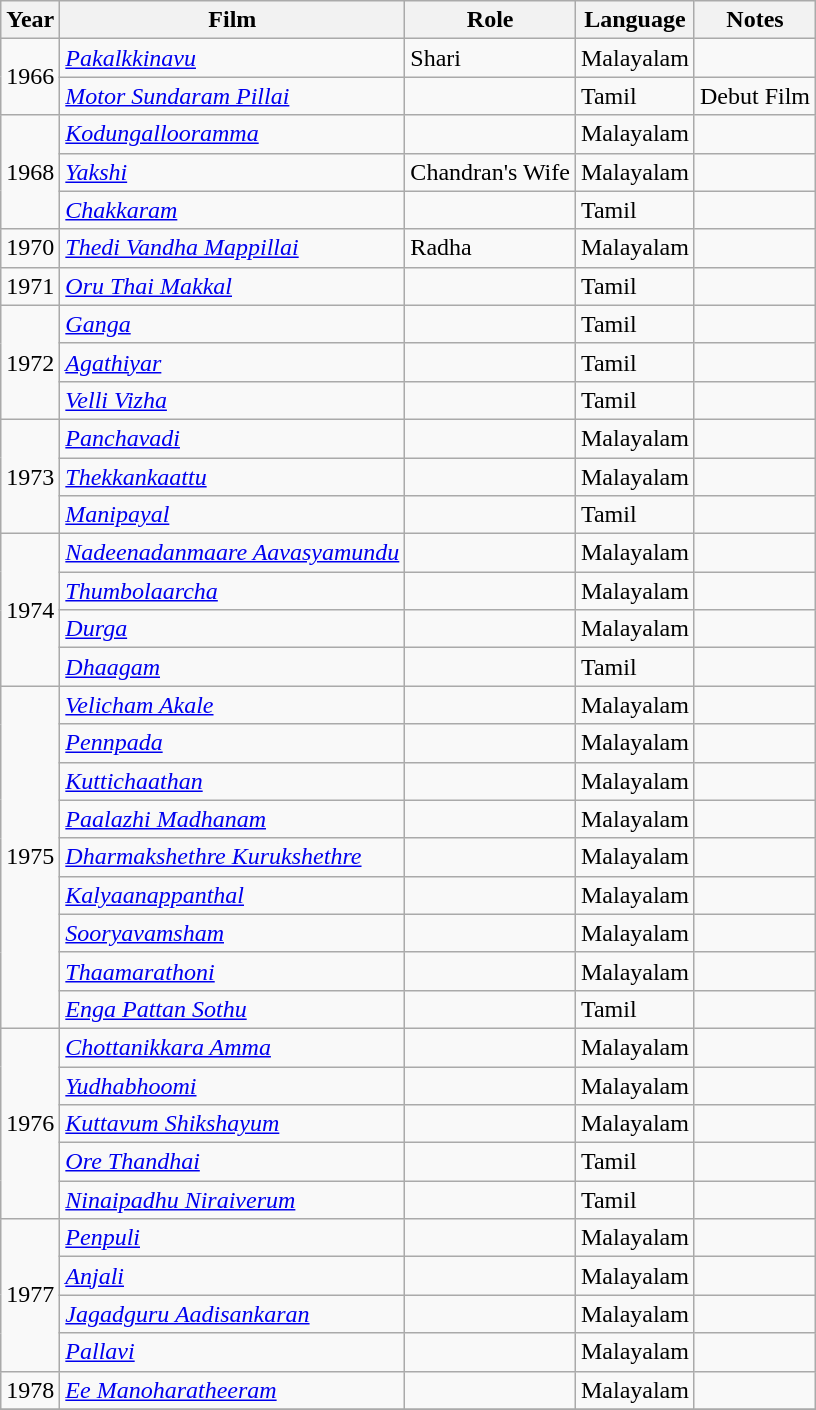<table class="wikitable sortable">
<tr>
<th>Year</th>
<th>Film</th>
<th>Role</th>
<th>Language</th>
<th>Notes</th>
</tr>
<tr>
<td rowspan="2">1966</td>
<td><em><a href='#'>Pakalkkinavu</a></em></td>
<td>Shari</td>
<td>Malayalam</td>
<td></td>
</tr>
<tr>
<td><em><a href='#'>Motor Sundaram Pillai</a></em></td>
<td></td>
<td>Tamil</td>
<td>Debut Film</td>
</tr>
<tr>
<td rowspan="3">1968</td>
<td><em><a href='#'>Kodungallooramma</a></em></td>
<td></td>
<td>Malayalam</td>
<td></td>
</tr>
<tr>
<td><em><a href='#'>Yakshi</a></em></td>
<td>Chandran's Wife</td>
<td>Malayalam</td>
<td></td>
</tr>
<tr>
<td><em><a href='#'>Chakkaram</a></em></td>
<td></td>
<td>Tamil</td>
<td></td>
</tr>
<tr>
<td>1970</td>
<td><em><a href='#'>Thedi Vandha Mappillai</a></em></td>
<td>Radha</td>
<td>Malayalam</td>
<td></td>
</tr>
<tr>
<td>1971</td>
<td><em><a href='#'>Oru Thai Makkal</a></em></td>
<td></td>
<td>Tamil</td>
<td></td>
</tr>
<tr>
<td rowspan="3">1972</td>
<td><em><a href='#'>Ganga</a></em></td>
<td></td>
<td>Tamil</td>
<td></td>
</tr>
<tr>
<td><em><a href='#'>Agathiyar</a></em></td>
<td></td>
<td>Tamil</td>
<td></td>
</tr>
<tr>
<td><em><a href='#'>Velli Vizha</a></em></td>
<td></td>
<td>Tamil</td>
<td></td>
</tr>
<tr>
<td rowspan="3">1973</td>
<td><em><a href='#'>Panchavadi</a></em></td>
<td></td>
<td>Malayalam</td>
<td></td>
</tr>
<tr>
<td><em><a href='#'>Thekkankaattu</a></em></td>
<td></td>
<td>Malayalam</td>
<td></td>
</tr>
<tr>
<td><em><a href='#'>Manipayal</a></em></td>
<td></td>
<td>Tamil</td>
<td></td>
</tr>
<tr>
<td rowspan="4">1974</td>
<td><em><a href='#'>Nadeenadanmaare Aavasyamundu</a></em></td>
<td></td>
<td>Malayalam</td>
<td></td>
</tr>
<tr>
<td><em><a href='#'>Thumbolaarcha</a></em></td>
<td></td>
<td>Malayalam</td>
<td></td>
</tr>
<tr>
<td><em><a href='#'>Durga</a></em></td>
<td></td>
<td>Malayalam</td>
<td></td>
</tr>
<tr>
<td><em><a href='#'>Dhaagam</a></em></td>
<td></td>
<td>Tamil</td>
<td></td>
</tr>
<tr>
<td rowspan="9">1975</td>
<td><em><a href='#'>Velicham Akale</a></em></td>
<td></td>
<td>Malayalam</td>
<td></td>
</tr>
<tr>
<td><em><a href='#'>Pennpada</a></em></td>
<td></td>
<td>Malayalam</td>
<td></td>
</tr>
<tr>
<td><em><a href='#'>Kuttichaathan</a></em></td>
<td></td>
<td>Malayalam</td>
<td></td>
</tr>
<tr>
<td><em><a href='#'>Paalazhi Madhanam</a></em></td>
<td></td>
<td>Malayalam</td>
<td></td>
</tr>
<tr>
<td><em><a href='#'>Dharmakshethre Kurukshethre</a></em></td>
<td></td>
<td>Malayalam</td>
<td></td>
</tr>
<tr>
<td><em><a href='#'>Kalyaanappanthal</a></em></td>
<td></td>
<td>Malayalam</td>
<td></td>
</tr>
<tr>
<td><em><a href='#'>Sooryavamsham</a></em></td>
<td></td>
<td>Malayalam</td>
<td></td>
</tr>
<tr>
<td><em><a href='#'>Thaamarathoni</a></em></td>
<td></td>
<td>Malayalam</td>
<td></td>
</tr>
<tr>
<td><em><a href='#'>Enga Pattan Sothu</a></em></td>
<td></td>
<td>Tamil</td>
<td></td>
</tr>
<tr>
<td rowspan="5">1976</td>
<td><em><a href='#'>Chottanikkara Amma</a></em></td>
<td></td>
<td>Malayalam</td>
<td></td>
</tr>
<tr>
<td><em><a href='#'>Yudhabhoomi</a></em></td>
<td></td>
<td>Malayalam</td>
<td></td>
</tr>
<tr>
<td><em><a href='#'>Kuttavum Shikshayum</a></em></td>
<td></td>
<td>Malayalam</td>
<td></td>
</tr>
<tr>
<td><em><a href='#'>Ore Thandhai</a></em></td>
<td></td>
<td>Tamil</td>
<td></td>
</tr>
<tr>
<td><em><a href='#'>Ninaipadhu Niraiverum</a></em></td>
<td></td>
<td>Tamil</td>
<td></td>
</tr>
<tr>
<td rowspan="4">1977</td>
<td><em><a href='#'>Penpuli</a></em></td>
<td></td>
<td>Malayalam</td>
<td></td>
</tr>
<tr>
<td><em><a href='#'>Anjali</a></em></td>
<td></td>
<td>Malayalam</td>
<td></td>
</tr>
<tr>
<td><em><a href='#'>Jagadguru Aadisankaran</a></em></td>
<td></td>
<td>Malayalam</td>
<td></td>
</tr>
<tr>
<td><em><a href='#'>Pallavi</a></em></td>
<td></td>
<td>Malayalam</td>
<td></td>
</tr>
<tr>
<td>1978</td>
<td><em><a href='#'>Ee Manoharatheeram</a></em></td>
<td></td>
<td>Malayalam</td>
<td></td>
</tr>
<tr>
</tr>
</table>
